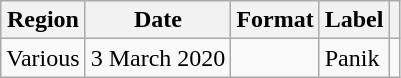<table class="wikitable plainrowheaders">
<tr>
<th>Region</th>
<th>Date</th>
<th>Format</th>
<th>Label</th>
<th></th>
</tr>
<tr>
<td>Various</td>
<td>3 March 2020</td>
<td></td>
<td>Panik</td>
<td></td>
</tr>
</table>
